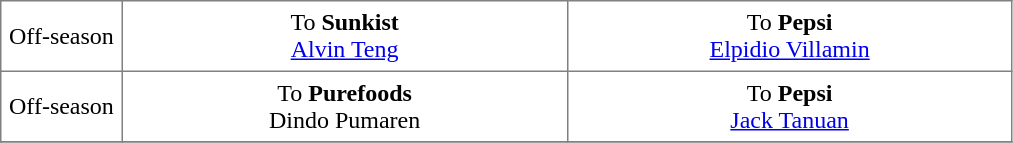<table border="1" style="border-collapse:collapse; text-align: center" cellpadding="5">
<tr>
<td style="width:12%">Off-season</td>
<td style="width:44%" valign="top">To <strong>Sunkist</strong><br><a href='#'>Alvin Teng</a></td>
<td style="width:44%" valign="top">To <strong>Pepsi</strong><br><a href='#'>Elpidio Villamin</a></td>
</tr>
<tr>
<td style="width:12%">Off-season</td>
<td style="width:44%" valign="top">To <strong>Purefoods</strong><br>Dindo Pumaren</td>
<td style="width:44%" valign="top">To <strong>Pepsi</strong><br><a href='#'>Jack Tanuan</a></td>
</tr>
<tr>
</tr>
</table>
